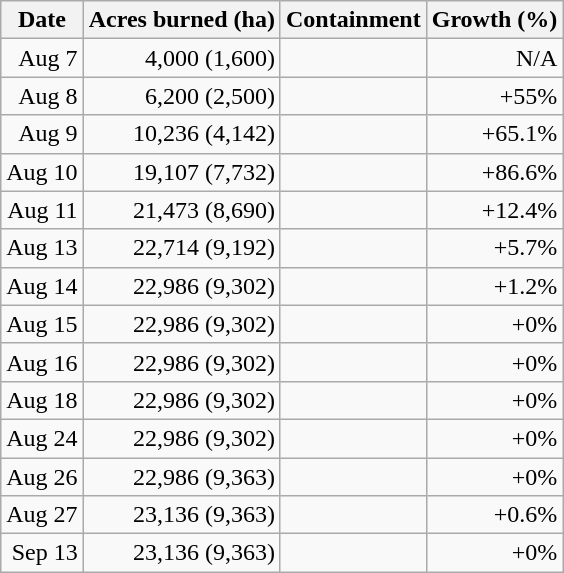<table class="wikitable" style="text-align: right;">
<tr>
<th>Date</th>
<th>Acres burned (ha)</th>
<th>Containment</th>
<th>Growth (%)</th>
</tr>
<tr>
<td>Aug 7</td>
<td>4,000 (1,600)</td>
<td style="text-align: left;"></td>
<td>N/A</td>
</tr>
<tr>
<td>Aug 8</td>
<td>6,200 (2,500)</td>
<td style="text-align: left;"></td>
<td>+55%</td>
</tr>
<tr>
<td>Aug 9</td>
<td>10,236 (4,142)</td>
<td style="text-align: left;"></td>
<td>+65.1%</td>
</tr>
<tr>
<td>Aug 10</td>
<td>19,107 (7,732)</td>
<td style="text-align: left;"></td>
<td>+86.6%</td>
</tr>
<tr>
<td>Aug 11</td>
<td>21,473 (8,690)</td>
<td style="text-align: left;"></td>
<td>+12.4%</td>
</tr>
<tr>
<td>Aug 13</td>
<td>22,714 (9,192)</td>
<td style="text-align: left;"></td>
<td>+5.7%</td>
</tr>
<tr>
<td>Aug 14</td>
<td>22,986 (9,302)</td>
<td style="text-align: left;"></td>
<td>+1.2%</td>
</tr>
<tr>
<td>Aug 15</td>
<td>22,986 (9,302)</td>
<td style="text-align: left;"></td>
<td>+0%</td>
</tr>
<tr>
<td>Aug 16</td>
<td>22,986 (9,302)</td>
<td style="text-align: left;"></td>
<td>+0%</td>
</tr>
<tr>
<td>Aug 18</td>
<td>22,986 (9,302)</td>
<td style="text-align: left;"></td>
<td>+0%</td>
</tr>
<tr>
<td>Aug 24</td>
<td>22,986 (9,302)</td>
<td style="text-align: left;"></td>
<td>+0%</td>
</tr>
<tr>
<td>Aug 26</td>
<td>22,986 (9,363)</td>
<td style="text-align: left;"></td>
<td>+0%</td>
</tr>
<tr>
<td>Aug 27</td>
<td>23,136 (9,363)</td>
<td style="text-align: left;"></td>
<td>+0.6%</td>
</tr>
<tr>
<td>Sep 13</td>
<td>23,136 (9,363)</td>
<td style="text-align: left;"></td>
<td>+0%</td>
</tr>
</table>
